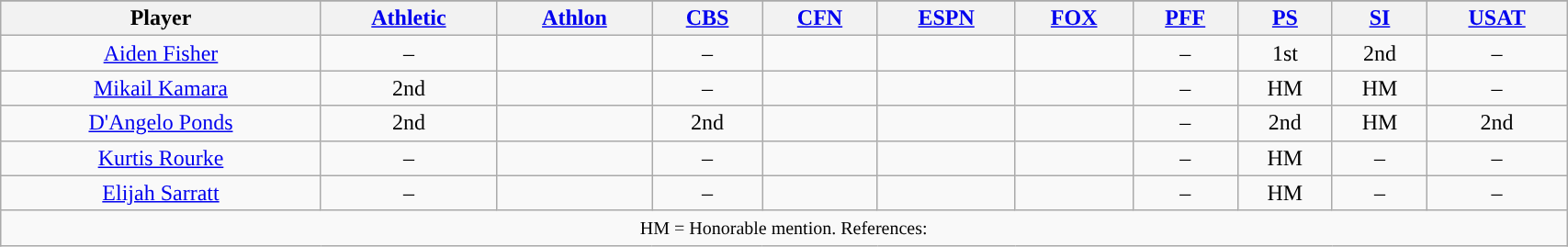<table class="wikitable" style="width: 90%;text-align: center;">
<tr>
</tr>
<tr>
<th>Player</th>
<th><a href='#'><span>Athletic</span></a></th>
<th><a href='#'><span>Athlon</span></a></th>
<th><a href='#'><span>CBS</span></a></th>
<th><a href='#'><span>CFN</span></a></th>
<th><a href='#'><span>ESPN</span></a></th>
<th><a href='#'><span>FOX</span></a></th>
<th><a href='#'><span>PFF</span></a></th>
<th><a href='#'><span>PS</span></a></th>
<th><a href='#'><span>SI</span></a></th>
<th><a href='#'><span>USAT</span></a></th>
</tr>
<tr>
<td><a href='#'>Aiden Fisher</a></td>
<td>–</td>
<td></td>
<td>–</td>
<td></td>
<td></td>
<td></td>
<td>–</td>
<td>1st</td>
<td>2nd</td>
<td>–</td>
</tr>
<tr>
<td><a href='#'>Mikail Kamara</a></td>
<td>2nd</td>
<td></td>
<td>–</td>
<td></td>
<td></td>
<td></td>
<td>–</td>
<td>HM</td>
<td>HM</td>
<td>–</td>
</tr>
<tr>
<td><a href='#'>D'Angelo Ponds</a></td>
<td>2nd</td>
<td></td>
<td>2nd</td>
<td></td>
<td></td>
<td></td>
<td>–</td>
<td>2nd</td>
<td>HM</td>
<td>2nd</td>
</tr>
<tr>
<td><a href='#'>Kurtis Rourke</a></td>
<td>–</td>
<td></td>
<td>–</td>
<td></td>
<td></td>
<td></td>
<td>–</td>
<td>HM</td>
<td>–</td>
<td>–</td>
</tr>
<tr>
<td><a href='#'>Elijah Sarratt</a></td>
<td>–</td>
<td></td>
<td>–</td>
<td></td>
<td></td>
<td></td>
<td>–</td>
<td>HM</td>
<td>–</td>
<td>–</td>
</tr>
<tr>
<td colspan="11" text-align:center;"><small>HM = Honorable mention. References:</small></td>
</tr>
</table>
